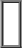<table border="1" cellpadding="5" cellspacing="0" align="center">
<tr>
<td><br></td>
</tr>
<tr>
</tr>
</table>
